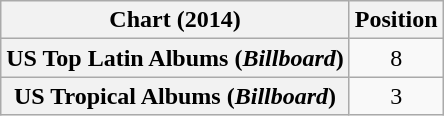<table class="wikitable sortable plainrowheaders">
<tr>
<th scope="col">Chart (2014)</th>
<th scope="col">Position</th>
</tr>
<tr>
<th scope="row">US Top Latin Albums (<em>Billboard</em>)</th>
<td style="text-align:center;">8</td>
</tr>
<tr>
<th scope="row">US Tropical Albums (<em>Billboard</em>)</th>
<td style="text-align:center;">3</td>
</tr>
</table>
